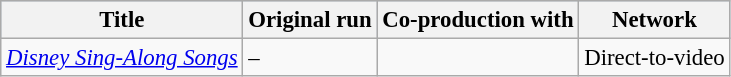<table class="wikitable sortable" style="font-size: 95%;">
<tr bgcolor="#B0C4DE">
<th>Title</th>
<th>Original run</th>
<th>Co-production with</th>
<th>Network</th>
</tr>
<tr>
<td><em><a href='#'>Disney Sing-Along Songs</a></em></td>
<td>–</td>
<td></td>
<td>Direct-to-video</td>
</tr>
</table>
